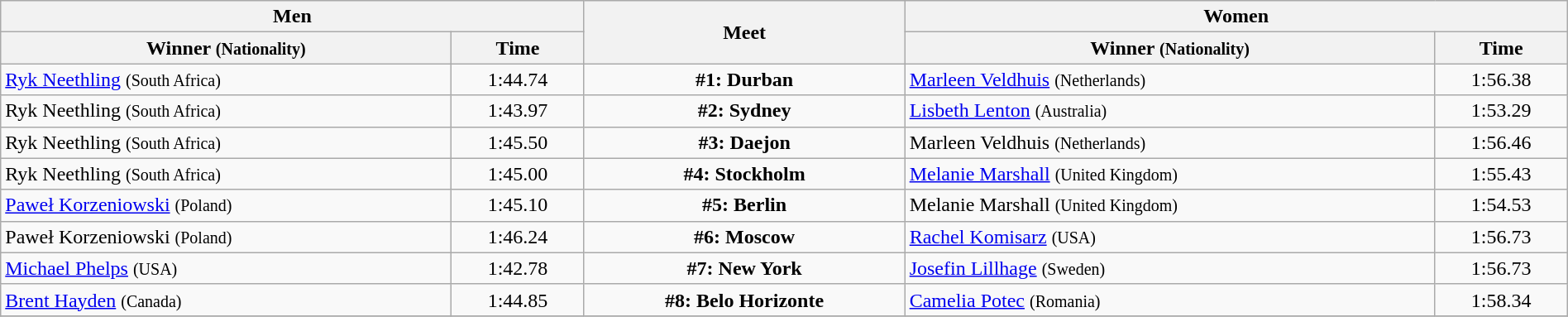<table class=wikitable width=100%>
<tr>
<th colspan="2">Men</th>
<th rowspan="2">Meet</th>
<th colspan="2">Women</th>
</tr>
<tr>
<th>Winner <small>(Nationality)</small></th>
<th>Time</th>
<th>Winner <small>(Nationality)</small></th>
<th>Time</th>
</tr>
<tr>
<td> <a href='#'>Ryk Neethling</a> <small>(South Africa)</small></td>
<td align=center>1:44.74</td>
<td align=center><strong>#1: Durban</strong></td>
<td> <a href='#'>Marleen Veldhuis</a> <small>(Netherlands)</small></td>
<td align=center>1:56.38</td>
</tr>
<tr>
<td> Ryk Neethling <small>(South Africa)</small></td>
<td align=center>1:43.97</td>
<td align=center><strong>#2: Sydney</strong></td>
<td> <a href='#'>Lisbeth Lenton</a> <small>(Australia)</small></td>
<td align=center>1:53.29</td>
</tr>
<tr>
<td> Ryk Neethling <small>(South Africa)</small></td>
<td align=center>1:45.50</td>
<td align=center><strong>#3: Daejon</strong></td>
<td> Marleen Veldhuis <small>(Netherlands)</small></td>
<td align=center>1:56.46</td>
</tr>
<tr>
<td> Ryk Neethling <small>(South Africa)</small></td>
<td align=center>1:45.00</td>
<td align=center><strong>#4: Stockholm</strong></td>
<td> <a href='#'>Melanie Marshall</a> <small>(United Kingdom)</small></td>
<td align=center>1:55.43</td>
</tr>
<tr>
<td> <a href='#'>Paweł Korzeniowski</a> <small>(Poland)</small></td>
<td align=center>1:45.10</td>
<td align=center><strong>#5: Berlin</strong></td>
<td> Melanie Marshall <small>(United Kingdom)</small></td>
<td align=center>1:54.53</td>
</tr>
<tr>
<td> Paweł Korzeniowski <small>(Poland)</small></td>
<td align=center>1:46.24</td>
<td align=center><strong>#6: Moscow</strong></td>
<td> <a href='#'>Rachel Komisarz</a> <small>(USA)</small></td>
<td align=center>1:56.73</td>
</tr>
<tr>
<td> <a href='#'>Michael Phelps</a> <small>(USA)</small></td>
<td align=center>1:42.78</td>
<td align=center><strong>#7: New York</strong></td>
<td> <a href='#'>Josefin Lillhage</a> <small>(Sweden)</small></td>
<td align=center>1:56.73</td>
</tr>
<tr>
<td> <a href='#'>Brent Hayden</a> <small>(Canada)</small></td>
<td align=center>1:44.85</td>
<td align=center><strong>#8: Belo Horizonte</strong></td>
<td> <a href='#'>Camelia Potec</a> <small>(Romania)</small></td>
<td align=center>1:58.34</td>
</tr>
<tr>
</tr>
</table>
